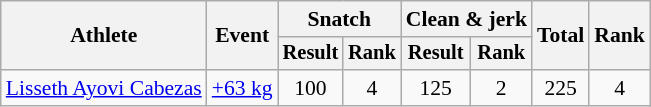<table class="wikitable" style="font-size:90%">
<tr>
<th rowspan="2">Athlete</th>
<th rowspan="2">Event</th>
<th colspan="2">Snatch</th>
<th colspan="2">Clean & jerk</th>
<th rowspan="2">Total</th>
<th rowspan="2">Rank</th>
</tr>
<tr style="font-size:95%">
<th>Result</th>
<th>Rank</th>
<th>Result</th>
<th>Rank</th>
</tr>
<tr align=center>
<td align=left><a href='#'>Lisseth Ayovi Cabezas</a></td>
<td align=left><a href='#'>+63 kg</a></td>
<td>100</td>
<td>4</td>
<td>125</td>
<td>2</td>
<td>225</td>
<td>4</td>
</tr>
</table>
